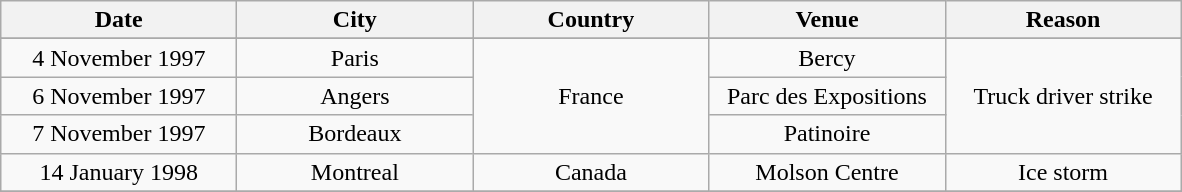<table class="wikitable" style="text-align:center;">
<tr>
<th width="150">Date</th>
<th width="150">City</th>
<th width="150">Country</th>
<th width="150">Venue</th>
<th width="150">Reason</th>
</tr>
<tr border="0">
</tr>
<tr>
<td>4 November 1997</td>
<td>Paris</td>
<td rowspan="3">France</td>
<td>Bercy</td>
<td rowspan="3">Truck driver strike</td>
</tr>
<tr>
<td>6 November 1997</td>
<td>Angers</td>
<td>Parc des Expositions</td>
</tr>
<tr>
<td>7 November 1997</td>
<td>Bordeaux</td>
<td>Patinoire</td>
</tr>
<tr>
<td>14 January 1998</td>
<td>Montreal</td>
<td>Canada</td>
<td>Molson Centre</td>
<td>Ice storm</td>
</tr>
<tr>
</tr>
</table>
